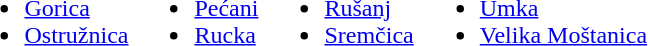<table>
<tr valign=top>
<td><br><ul><li><a href='#'>Gorica</a></li><li><a href='#'>Ostružnica</a></li></ul></td>
<td><br><ul><li><a href='#'>Pećani</a></li><li><a href='#'>Rucka</a></li></ul></td>
<td><br><ul><li><a href='#'>Rušanj</a></li><li><a href='#'>Sremčica</a></li></ul></td>
<td><br><ul><li><a href='#'>Umka</a></li><li><a href='#'>Velika Moštanica</a></li></ul></td>
</tr>
</table>
